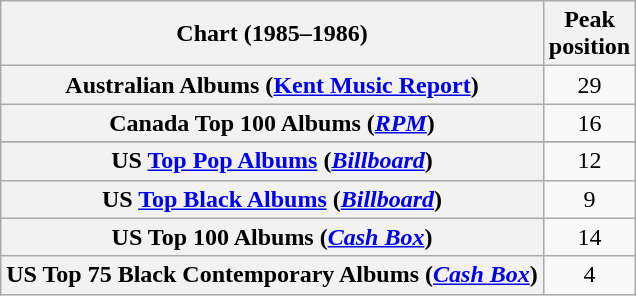<table class="wikitable sortable plainrowheaders" style="text-align:center">
<tr>
<th scope="col">Chart (1985–1986)</th>
<th scope="col">Peak<br>position</th>
</tr>
<tr>
<th scope="row">Australian Albums (<a href='#'>Kent Music Report</a>)</th>
<td>29</td>
</tr>
<tr>
<th scope="row">Canada Top 100 Albums (<em><a href='#'>RPM</a></em>)</th>
<td>16</td>
</tr>
<tr>
</tr>
<tr>
</tr>
<tr>
<th scope="row">US <a href='#'>Top Pop Albums</a> (<em><a href='#'>Billboard</a></em>)</th>
<td>12</td>
</tr>
<tr>
<th scope="row">US <a href='#'>Top Black Albums</a> (<em><a href='#'>Billboard</a></em>)</th>
<td>9</td>
</tr>
<tr>
<th scope="row">US Top 100 Albums (<em><a href='#'>Cash Box</a></em>)</th>
<td>14</td>
</tr>
<tr>
<th scope="row">US Top 75 Black Contemporary Albums (<em><a href='#'>Cash Box</a></em>)</th>
<td>4</td>
</tr>
</table>
